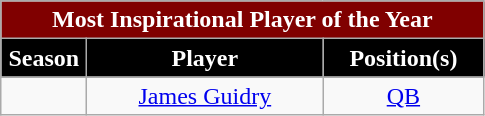<table class="wikitable sortable" style="text-align:center">
<tr>
<td colspan="4" style="background:maroon; color:white;"><strong>Most Inspirational Player of the Year</strong></td>
</tr>
<tr>
<th style="width:50px; background:black; color:white;">Season</th>
<th style="width:150px; background:black; color:white;">Player</th>
<th style="width:100px; background:black; color:white;">Position(s)</th>
</tr>
<tr>
<td></td>
<td><a href='#'>James Guidry</a></td>
<td><a href='#'>QB</a></td>
</tr>
</table>
